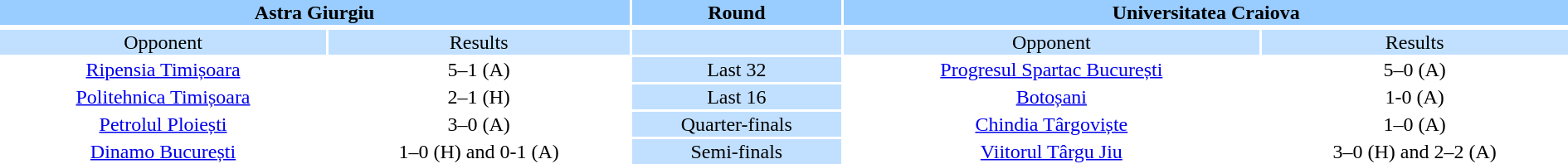<table width="100%" style="text-align:center">
<tr valign=top bgcolor=#99ccff>
<th colspan=2 style="width:1*">Astra Giurgiu</th>
<th><strong>Round</strong></th>
<th colspan=2 style="width:1*">Universitatea Craiova</th>
</tr>
<tr>
</tr>
<tr valign=top bgcolor=#c1e0ff>
<td>Opponent</td>
<td>Results</td>
<td bgcolor=#c1e0ff></td>
<td>Opponent</td>
<td>Results</td>
</tr>
<tr>
<td><a href='#'>Ripensia Timișoara</a></td>
<td>5–1 (A)</td>
<td bgcolor=#c1e0ff>Last 32</td>
<td><a href='#'>Progresul Spartac București</a></td>
<td>5–0 (A)</td>
</tr>
<tr>
<td><a href='#'>Politehnica Timișoara</a></td>
<td>2–1 (H)</td>
<td bgcolor=#c1e0ff>Last 16</td>
<td><a href='#'>Botoșani</a></td>
<td>1-0 (A)</td>
</tr>
<tr>
<td><a href='#'>Petrolul Ploiești</a></td>
<td>3–0  (A)</td>
<td bgcolor=#c1e0ff>Quarter-finals</td>
<td><a href='#'>Chindia Târgoviște</a></td>
<td>1–0  (A)</td>
</tr>
<tr>
<td><a href='#'>Dinamo București</a></td>
<td>1–0 (H) and 0-1 (A)  </td>
<td bgcolor=#c1e0ff>Semi-finals</td>
<td><a href='#'>Viitorul Târgu Jiu</a></td>
<td>3–0 (H) and 2–2 (A)</td>
</tr>
</table>
